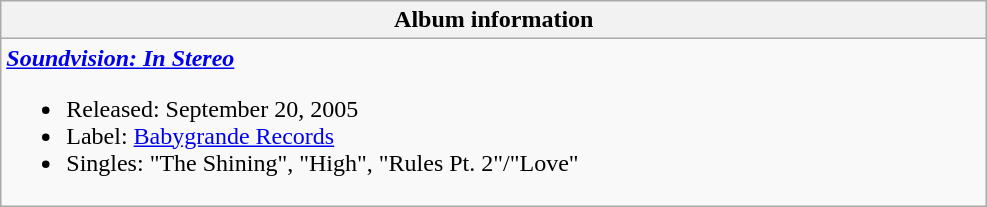<table class="wikitable">
<tr>
<th align="left" width="650">Album information</th>
</tr>
<tr>
<td align="left"><strong><em><a href='#'>Soundvision: In Stereo</a></em></strong><br><ul><li>Released: September 20, 2005</li><li>Label: <a href='#'>Babygrande Records</a></li><li>Singles: "The Shining", "High", "Rules Pt. 2"/"Love"</li></ul></td>
</tr>
</table>
